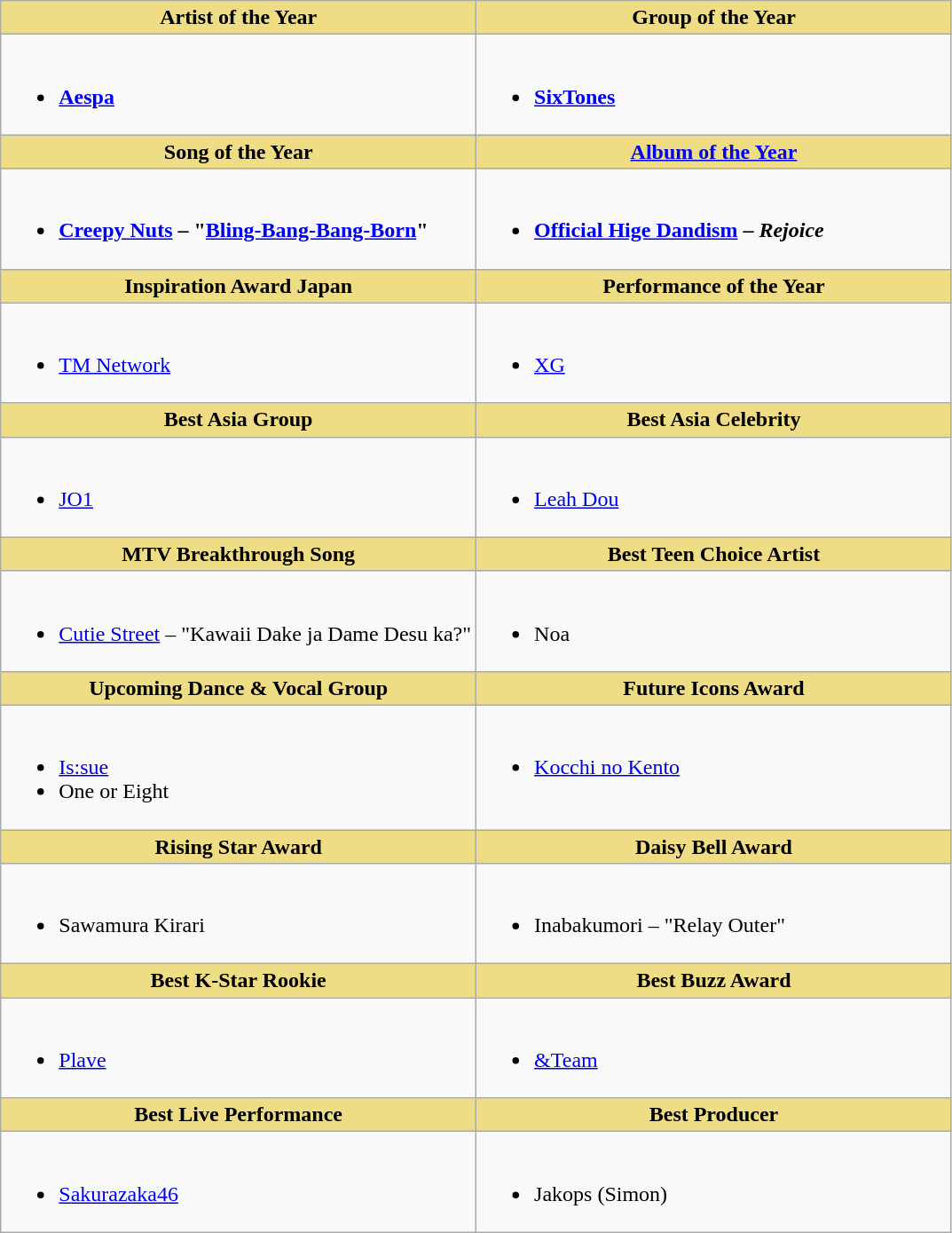<table class="wikitable">
<tr>
<th scope="col" style="background:#EEDD85; width:50%">Artist of the Year</th>
<th scope="col" style="background:#EEDD85; width:50%">Group of the Year</th>
</tr>
<tr>
<td style="vertical-align:top"><br><ul><li><strong><a href='#'>Aespa</a></strong></li></ul></td>
<td style="vertical-align:top"><br><ul><li><strong><a href='#'>SixTones</a></strong></li></ul></td>
</tr>
<tr>
<th scope="col" style="background:#EEDD85; width:50%">Song of the Year</th>
<th scope="col" style="background:#EEDD85; width:50%"><a href='#'>Album of the Year</a></th>
</tr>
<tr>
<td style="vertical-align:top"><br><ul><li><strong><a href='#'>Creepy Nuts</a> – "<a href='#'>Bling-Bang-Bang-Born</a>"</strong></li></ul></td>
<td style="vertical-align:top"><br><ul><li><strong><a href='#'>Official Hige Dandism</a> – <em>Rejoice<strong><em></li></ul></td>
</tr>
<tr>
<th scope="col" style="background:#EEDD85; width:50%">Inspiration Award Japan</th>
<th scope="col" style="background:#EEDD85; width:50%">Performance of the Year</th>
</tr>
<tr>
<td style="vertical-align:top"><br><ul><li></strong><a href='#'>TM Network</a><strong></li></ul></td>
<td style="vertical-align:top"><br><ul><li></strong><a href='#'>XG</a><strong></li></ul></td>
</tr>
<tr>
<th scope="col" style="background:#EEDD85; width:50%">Best Asia Group</th>
<th scope="col" style="background:#EEDD85; width:50%">Best Asia Celebrity</th>
</tr>
<tr>
<td style="vertical-align:top"><br><ul><li></strong><a href='#'>JO1</a><strong></li></ul></td>
<td style="vertical-align:top"><br><ul><li></strong><a href='#'>Leah Dou</a><strong></li></ul></td>
</tr>
<tr>
<th scope="col" style="background:#EEDD85; width:50%">MTV Breakthrough Song</th>
<th scope="col" style="background:#EEDD85; width:50%">Best Teen Choice Artist</th>
</tr>
<tr>
<td style="vertical-align:top"><br><ul><li></strong><a href='#'>Cutie Street</a> – "Kawaii Dake ja Dame Desu ka?"<strong></li></ul></td>
<td style="vertical-align:top"><br><ul><li></strong>Noa<strong></li></ul></td>
</tr>
<tr>
<th scope="col" style="background:#EEDD85; width:50%">Upcoming Dance & Vocal Group</th>
<th scope="col" style="background:#EEDD85; width:50%">Future Icons Award</th>
</tr>
<tr>
<td style="vertical-align:top"><br><ul><li></strong><a href='#'>Is:sue</a><strong></li><li></strong>One or Eight<strong></li></ul></td>
<td style="vertical-align:top"><br><ul><li></strong><a href='#'>Kocchi no Kento</a><strong></li></ul></td>
</tr>
<tr>
<th scope="col" style="background:#EEDD85; width:50%">Rising Star Award</th>
<th scope="col" style="background:#EEDD85; width:50%">Daisy Bell Award</th>
</tr>
<tr>
<td style="vertical-align:top"><br><ul><li></strong>Sawamura Kirari<strong></li></ul></td>
<td style="vertical-align:top"><br><ul><li></strong>Inabakumori – "Relay Outer"<strong></li></ul></td>
</tr>
<tr>
<th scope="col" style="background:#EEDD85; width:50%">Best K-Star Rookie</th>
<th scope="col" style="background:#EEDD85; width:50%">Best Buzz Award</th>
</tr>
<tr>
<td style="vertical-align:top"><br><ul><li></strong><a href='#'>Plave</a><strong></li></ul></td>
<td style="vertical-align:top"><br><ul><li></strong><a href='#'>&Team</a><strong></li></ul></td>
</tr>
<tr>
<th scope="col" style="background:#EEDD85; width:50%">Best Live Performance</th>
<th scope="col" style="background:#EEDD85; width:50%">Best Producer</th>
</tr>
<tr>
<td style="vertical-align:top"><br><ul><li></strong><a href='#'>Sakurazaka46</a><strong></li></ul></td>
<td style="vertical-align:top"><br><ul><li></strong>Jakops (Simon)<strong></li></ul></td>
</tr>
</table>
